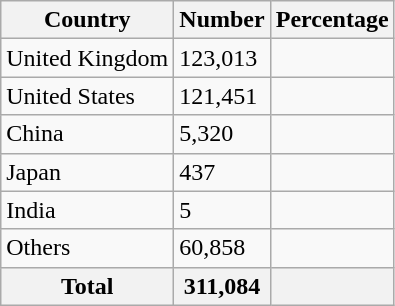<table class="wikitable sortable">
<tr>
<th>Country</th>
<th>Number</th>
<th>Percentage</th>
</tr>
<tr>
<td>United Kingdom</td>
<td>123,013</td>
<td></td>
</tr>
<tr>
<td>United States</td>
<td>121,451</td>
<td></td>
</tr>
<tr>
<td>China</td>
<td>5,320</td>
<td></td>
</tr>
<tr>
<td>Japan</td>
<td>437</td>
<td></td>
</tr>
<tr>
<td>India</td>
<td>5</td>
<td></td>
</tr>
<tr>
<td>Others</td>
<td>60,858</td>
<td></td>
</tr>
<tr>
<th>Total</th>
<th>311,084</th>
<th></th>
</tr>
</table>
